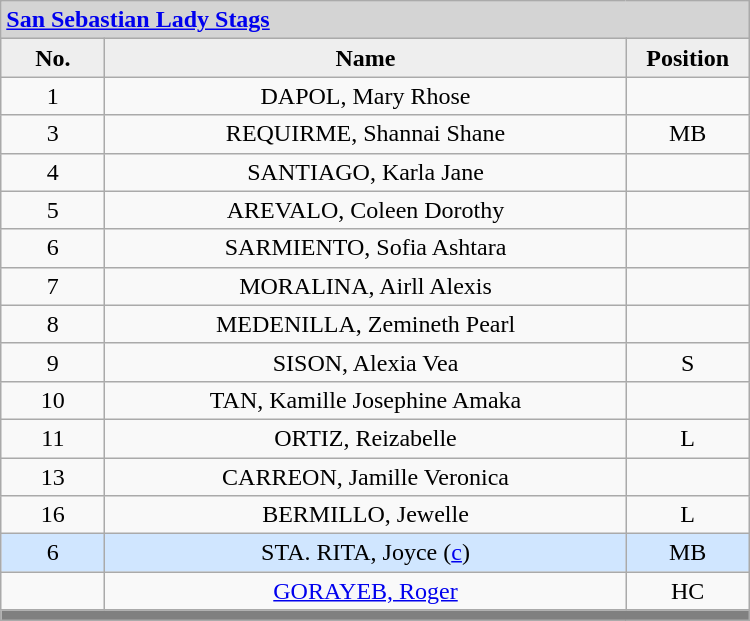<table class='wikitable mw-collapsible mw-collapsed' style="text-align: center; width: 500px; border: none">
<tr>
<th style="background:#D4D4D4; text-align:left;" colspan=3><a href='#'>San Sebastian Lady Stags</a></th>
</tr>
<tr style="background:#EEEEEE; font-weight:bold;">
<td width=10%>No.</td>
<td width=50%>Name</td>
<td width=10%>Position</td>
</tr>
<tr>
<td>1</td>
<td>DAPOL, Mary Rhose</td>
<td></td>
</tr>
<tr>
<td>3</td>
<td>REQUIRME, Shannai Shane</td>
<td>MB</td>
</tr>
<tr>
<td>4</td>
<td>SANTIAGO, Karla Jane</td>
<td></td>
</tr>
<tr>
<td>5</td>
<td>AREVALO, Coleen Dorothy</td>
<td></td>
</tr>
<tr>
<td>6</td>
<td>SARMIENTO, Sofia Ashtara</td>
<td></td>
</tr>
<tr>
<td>7</td>
<td>MORALINA, Airll Alexis</td>
<td></td>
</tr>
<tr>
<td>8</td>
<td>MEDENILLA, Zemineth Pearl</td>
<td></td>
</tr>
<tr>
<td>9</td>
<td>SISON, Alexia Vea</td>
<td>S</td>
</tr>
<tr>
<td>10</td>
<td>TAN, Kamille Josephine Amaka</td>
<td></td>
</tr>
<tr>
<td>11</td>
<td>ORTIZ, Reizabelle</td>
<td>L</td>
</tr>
<tr>
<td>13</td>
<td>CARREON, Jamille Veronica</td>
<td></td>
</tr>
<tr>
<td>16</td>
<td>BERMILLO, Jewelle</td>
<td>L</td>
</tr>
<tr style="background:#D0E6FF;">
<td>6</td>
<td>STA. RITA, Joyce (<a href='#'>c</a>)</td>
<td>MB</td>
</tr>
<tr>
<td></td>
<td><a href='#'>GORAYEB, Roger</a></td>
<td>HC</td>
</tr>
<tr>
<th style='background: grey;' colspan=3></th>
</tr>
</table>
